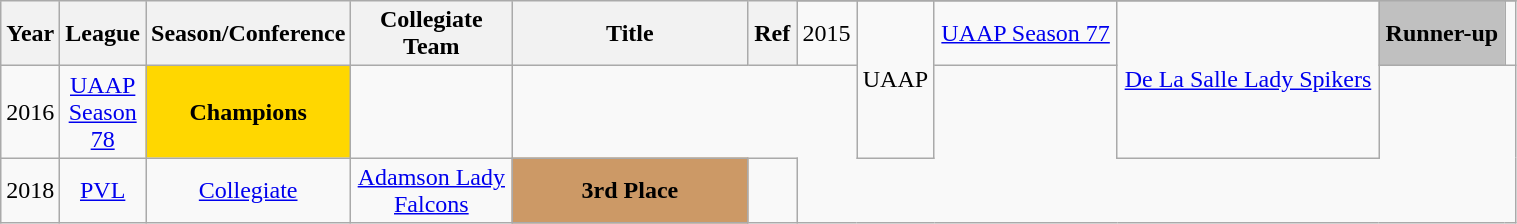<table class="wikitable sortable" style="text-align:center" width="80%">
<tr>
<th style="width:5px;" rowspan="2">Year</th>
<th style="width:25px;" rowspan="2">League</th>
<th style="width:100px;" rowspan="2">Season/Conference</th>
<th style="width:100px;" rowspan="2">Collegiate Team</th>
<th style="width:150px;" rowspan="2">Title</th>
<th style="width:25px;" rowspan="2">Ref</th>
</tr>
<tr align=center>
<td>2015</td>
<td rowspan=2>UAAP</td>
<td><a href='#'>UAAP Season 77</a></td>
<td rowspan=2><a href='#'>De La Salle Lady Spikers</a></td>
<td style="background:silver;"><strong>Runner-up</strong></td>
<td></td>
</tr>
<tr align=center>
<td>2016</td>
<td><a href='#'>UAAP Season 78</a></td>
<td style="background:gold;"><strong>Champions</strong></td>
<td></td>
</tr>
<tr align=center>
<td>2018</td>
<td><a href='#'>PVL</a></td>
<td><a href='#'>Collegiate</a></td>
<td><a href='#'>Adamson Lady Falcons</a></td>
<td style="background:#c96;"><strong>3rd Place</strong></td>
<td></td>
</tr>
</table>
